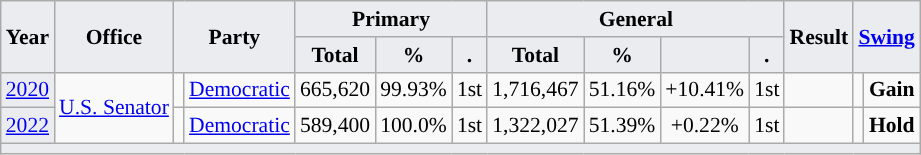<table class="wikitable" style="font-size:90%; text-align:center;">
<tr>
<th style="background-color:#EAECF0;" rowspan=2>Year</th>
<th style="background-color:#EAECF0;" rowspan=2>Office</th>
<th style="background-color:#EAECF0;" colspan=2 rowspan=2>Party</th>
<th style="background-color:#EAECF0;" colspan=3>Primary</th>
<th style="background-color:#EAECF0;" colspan=4>General</th>
<th style="background-color:#EAECF0;" rowspan=2>Result</th>
<th style="background-color:#EAECF0;" colspan=2 rowspan=2><a href='#'>Swing</a></th>
</tr>
<tr>
<th style="background-color:#EAECF0;">Total</th>
<th style="background-color:#EAECF0;">%</th>
<th style="background-color:#EAECF0;">.</th>
<th style="background-color:#EAECF0;">Total</th>
<th style="background-color:#EAECF0;">%</th>
<th style="background-color:#EAECF0;"></th>
<th style="background-color:#EAECF0;">.</th>
</tr>
<tr>
<td style="background-color:#EAECF0;"><a href='#'>2020</a></td>
<td rowspan=2><a href='#'>U.S. Senator</a></td>
<td style="background-color:"></td>
<td><a href='#'>Democratic</a></td>
<td>665,620</td>
<td>99.93%</td>
<td>1st</td>
<td>1,716,467</td>
<td>51.16%</td>
<td>+10.41%</td>
<td>1st</td>
<td></td>
<td style="background-color:"></td>
<td><strong>Gain</strong></td>
</tr>
<tr>
<td style="background-color:#EAECF0;"><a href='#'>2022</a></td>
<td style="background-color:"></td>
<td><a href='#'>Democratic</a></td>
<td>589,400</td>
<td>100.0%</td>
<td>1st</td>
<td>1,322,027</td>
<td>51.39%</td>
<td>+0.22%</td>
<td>1st</td>
<td></td>
<td style="background-color: "></td>
<td><strong>Hold</strong></td>
</tr>
<tr>
<th style="background-color:#EAECF0;" colspan=14></th>
</tr>
</table>
